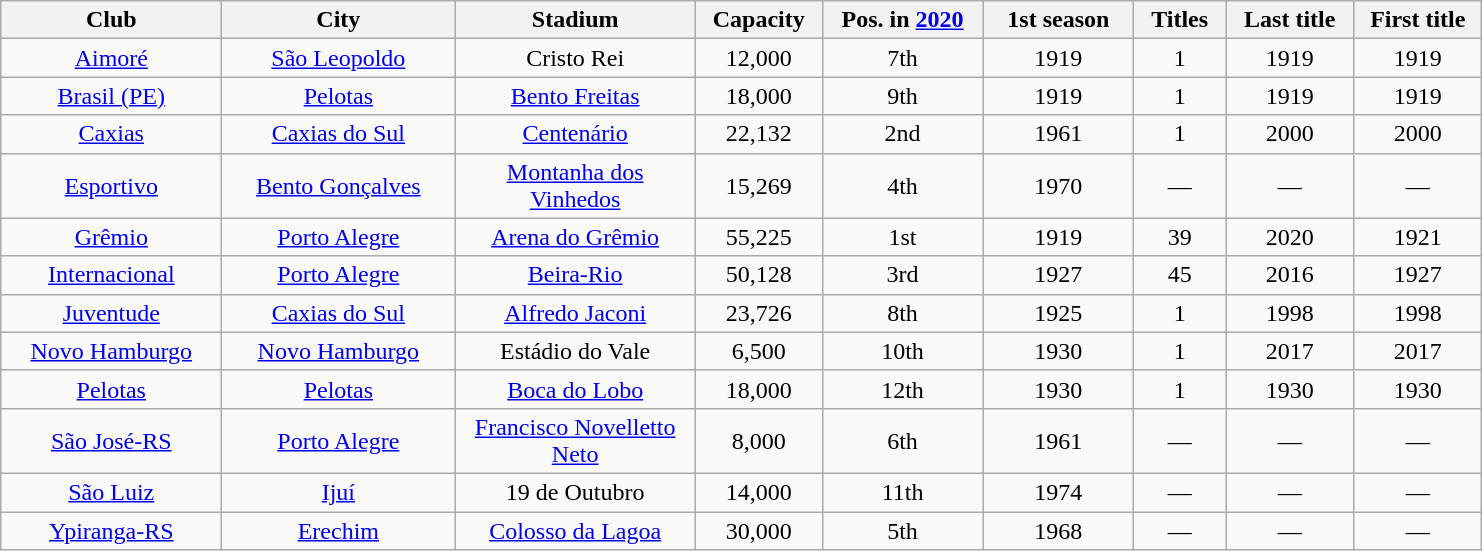<table class="wikitable sortable" style="text-align:center">
<tr>
<th width="140">Club</th>
<th width="148">City</th>
<th width="153">Stadium</th>
<th width="77">Capacity</th>
<th width="100">Pos. in <a href='#'>2020</a></th>
<th width="93">1st season</th>
<th width="54">Titles</th>
<th width="78">Last title</th>
<th width="78">First title</th>
</tr>
<tr>
<td><a href='#'>Aimoré</a></td>
<td><a href='#'>São Leopoldo</a></td>
<td>Cristo Rei</td>
<td>12,000</td>
<td data-sort-value="007">7th</td>
<td>1919</td>
<td>1</td>
<td>1919</td>
<td>1919</td>
</tr>
<tr>
<td><a href='#'>Brasil (PE)</a></td>
<td><a href='#'>Pelotas</a></td>
<td><a href='#'>Bento Freitas</a></td>
<td>18,000</td>
<td data-sort-value="009">9th</td>
<td>1919</td>
<td>1</td>
<td>1919</td>
<td>1919</td>
</tr>
<tr>
<td><a href='#'>Caxias</a></td>
<td><a href='#'>Caxias do Sul</a></td>
<td><a href='#'>Centenário</a></td>
<td>22,132</td>
<td data-sort-value="002">2nd</td>
<td>1961</td>
<td>1</td>
<td>2000</td>
<td>2000</td>
</tr>
<tr>
<td><a href='#'>Esportivo</a></td>
<td><a href='#'>Bento Gonçalves</a></td>
<td><a href='#'>Montanha dos Vinhedos</a></td>
<td>15,269</td>
<td data-sort-value="004">4th</td>
<td>1970</td>
<td>—</td>
<td>—</td>
<td>—</td>
</tr>
<tr>
<td><a href='#'>Grêmio</a></td>
<td><a href='#'>Porto Alegre</a></td>
<td><a href='#'>Arena do Grêmio</a></td>
<td>55,225</td>
<td data-sort-value="001">1st</td>
<td>1919</td>
<td>39</td>
<td>2020</td>
<td>1921</td>
</tr>
<tr>
<td><a href='#'>Internacional</a></td>
<td><a href='#'>Porto Alegre</a></td>
<td><a href='#'>Beira-Rio</a></td>
<td>50,128</td>
<td data-sort-value="003">3rd</td>
<td>1927</td>
<td>45</td>
<td>2016</td>
<td>1927</td>
</tr>
<tr>
<td><a href='#'>Juventude</a></td>
<td><a href='#'>Caxias do Sul</a></td>
<td><a href='#'>Alfredo Jaconi</a></td>
<td>23,726</td>
<td data-sort-value="008">8th</td>
<td>1925</td>
<td>1</td>
<td>1998</td>
<td>1998</td>
</tr>
<tr>
<td><a href='#'>Novo Hamburgo</a></td>
<td><a href='#'>Novo Hamburgo</a></td>
<td>Estádio do Vale</td>
<td>6,500</td>
<td data-sort-value="010">10th</td>
<td>1930</td>
<td>1</td>
<td>2017</td>
<td>2017</td>
</tr>
<tr>
<td><a href='#'>Pelotas</a></td>
<td><a href='#'>Pelotas</a></td>
<td><a href='#'>Boca do Lobo</a></td>
<td>18,000</td>
<td data-sort-value="012">12th</td>
<td>1930</td>
<td>1</td>
<td>1930</td>
<td>1930</td>
</tr>
<tr>
<td><a href='#'>São José-RS</a></td>
<td><a href='#'>Porto Alegre</a></td>
<td><a href='#'>Francisco Novelletto Neto</a></td>
<td>8,000</td>
<td data-sort-value="006">6th</td>
<td>1961</td>
<td>—</td>
<td>—</td>
<td>—</td>
</tr>
<tr>
<td><a href='#'>São Luiz</a></td>
<td><a href='#'>Ijuí</a></td>
<td>19 de Outubro</td>
<td>14,000</td>
<td data-sort-value="011">11th</td>
<td>1974</td>
<td>—</td>
<td>—</td>
<td>—</td>
</tr>
<tr>
<td><a href='#'>Ypiranga-RS</a></td>
<td><a href='#'>Erechim</a></td>
<td><a href='#'>Colosso da Lagoa</a></td>
<td>30,000</td>
<td data-sort-value="005">5th</td>
<td>1968</td>
<td>—</td>
<td>—</td>
<td>—</td>
</tr>
</table>
